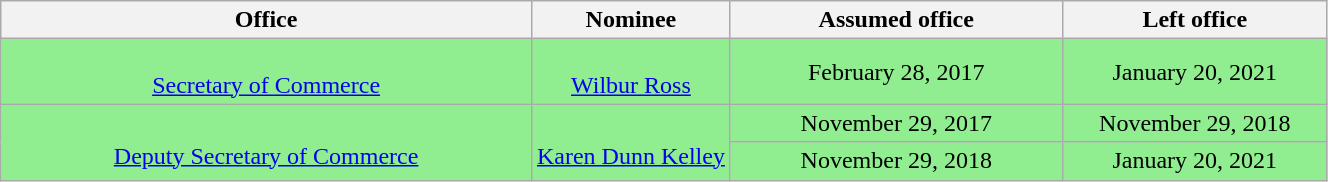<table class="wikitable sortable" style="text-align:center">
<tr>
<th style="width:40%;">Office</th>
<th style="width:15%;">Nominee</th>
<th style="width:25%;" data-sort- type="date">Assumed office</th>
<th style="width:20%;" data-sort- type="date">Left office</th>
</tr>
<tr style="background:lightgreen;">
<td><br><a href='#'>Secretary of Commerce</a></td>
<td><br><a href='#'>Wilbur Ross</a></td>
<td>February 28, 2017<br></td>
<td>January 20, 2021</td>
</tr>
<tr style="background:lightgreen;">
<td rowspan="2"><br><a href='#'>Deputy Secretary of Commerce</a></td>
<td rowspan="2"><br><a href='#'>Karen Dunn Kelley</a></td>
<td>November 29, 2017</td>
<td>November 29, 2018</td>
</tr>
<tr style="background:lightgreen;">
<td>November 29, 2018<br></td>
<td>January 20, 2021</td>
</tr>
</table>
